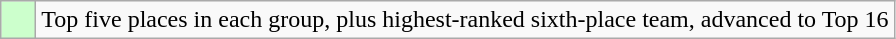<table class="wikitable">
<tr>
<td style="background:#cfc;">    </td>
<td>Top five places in each group, plus highest-ranked sixth-place team, advanced to Top 16</td>
</tr>
</table>
